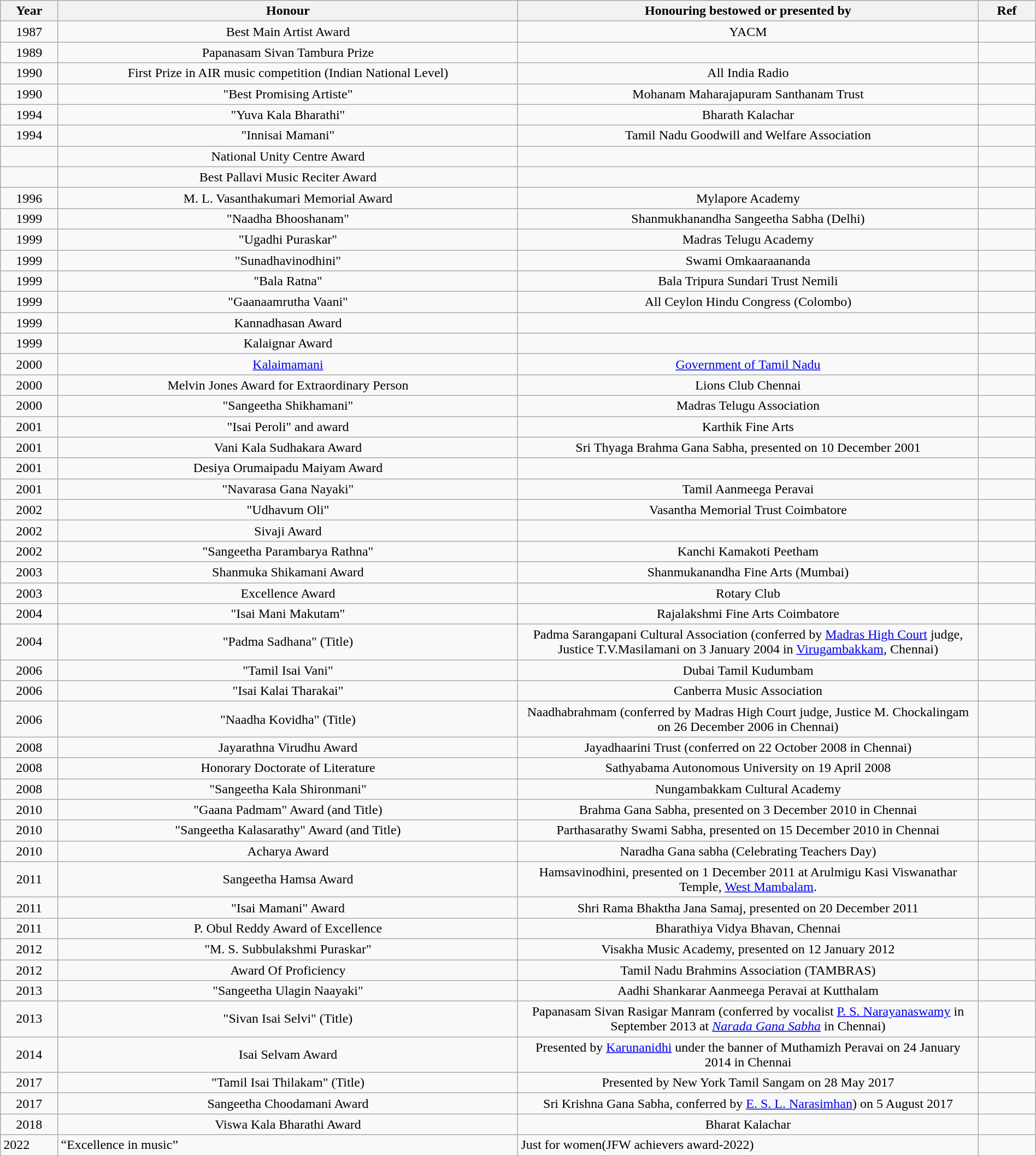<table class="wikitable" style="width:100%;">
<tr>
<th width=5%>Year</th>
<th style="width:40%;">Honour</th>
<th style="width:40%;">Honouring bestowed or presented by</th>
<th style="width:5%;">Ref</th>
</tr>
<tr>
<td style="text-align:center;">1987</td>
<td style="text-align:center;">Best Main Artist Award</td>
<td style="text-align:center;">YACM</td>
<td style="text-align:center;"></td>
</tr>
<tr>
<td style="text-align:center;">1989</td>
<td style="text-align:center;">Papanasam Sivan Tambura Prize</td>
<td style="text-align:center;"></td>
<td style="text-align:center;"></td>
</tr>
<tr>
<td style="text-align:center;">1990</td>
<td style="text-align:center;">First Prize in AIR music competition (Indian National Level)</td>
<td style="text-align:center;">All India Radio</td>
<td style="text-align:center;"></td>
</tr>
<tr>
<td style="text-align:center;">1990</td>
<td style="text-align:center;">"Best Promising Artiste"</td>
<td style="text-align:center;">Mohanam Maharajapuram Santhanam Trust</td>
<td style="text-align:center;"></td>
</tr>
<tr>
<td style="text-align:center;">1994</td>
<td style="text-align:center;">"Yuva Kala Bharathi"</td>
<td style="text-align:center;">Bharath Kalachar</td>
<td style="text-align:center;"></td>
</tr>
<tr>
<td style="text-align:center;">1994</td>
<td style="text-align:center;">"Innisai Mamani"</td>
<td style="text-align:center;">Tamil Nadu Goodwill and Welfare Association</td>
<td style="text-align:center;"></td>
</tr>
<tr>
<td style="text-align:center;"></td>
<td style="text-align:center;">National Unity Centre Award</td>
<td style="text-align:center;"></td>
<td style="text-align:center;"></td>
</tr>
<tr>
<td style="text-align:center;"></td>
<td style="text-align:center;">Best Pallavi Music Reciter Award</td>
<td style="text-align:center;"></td>
<td style="text-align:center;"></td>
</tr>
<tr>
<td style="text-align:center;">1996</td>
<td style="text-align:center;">M. L. Vasanthakumari Memorial Award</td>
<td style="text-align:center;">Mylapore Academy</td>
<td style="text-align:center;"></td>
</tr>
<tr>
<td style="text-align:center;">1999</td>
<td style="text-align:center;">"Naadha Bhooshanam"</td>
<td style="text-align:center;">Shanmukhanandha Sangeetha Sabha (Delhi)</td>
<td style="text-align:center;"></td>
</tr>
<tr>
<td style="text-align:center;">1999</td>
<td style="text-align:center;">"Ugadhi Puraskar"</td>
<td style="text-align:center;">Madras Telugu Academy</td>
<td style="text-align:center;"></td>
</tr>
<tr>
<td style="text-align:center;">1999</td>
<td style="text-align:center;">"Sunadhavinodhini"</td>
<td style="text-align:center;">Swami Omkaaraananda</td>
<td style="text-align:center;"></td>
</tr>
<tr>
<td style="text-align:center;">1999</td>
<td style="text-align:center;">"Bala Ratna"</td>
<td style="text-align:center;">Bala Tripura Sundari Trust Nemili</td>
<td style="text-align:center;"></td>
</tr>
<tr>
<td style="text-align:center;">1999</td>
<td style="text-align:center;">"Gaanaamrutha Vaani"</td>
<td style="text-align:center;">All Ceylon Hindu Congress (Colombo)</td>
<td style="text-align:center;"></td>
</tr>
<tr>
<td style="text-align:center;">1999</td>
<td style="text-align:center;">Kannadhasan Award</td>
<td style="text-align:center;"></td>
<td style="text-align:center;"></td>
</tr>
<tr>
<td style="text-align:center;">1999</td>
<td style="text-align:center;">Kalaignar Award</td>
<td style="text-align:center;"></td>
<td style="text-align:center;"></td>
</tr>
<tr>
<td style="text-align:center;">2000</td>
<td style="text-align:center;"><a href='#'>Kalaimamani</a></td>
<td style="text-align:center;"><a href='#'>Government of Tamil Nadu</a></td>
<td style="text-align:center;"></td>
</tr>
<tr>
<td style="text-align:center;">2000</td>
<td style="text-align:center;">Melvin Jones Award for Extraordinary Person</td>
<td style="text-align:center;">Lions Club Chennai</td>
<td style="text-align:center;"></td>
</tr>
<tr>
<td style="text-align:center;">2000</td>
<td style="text-align:center;">"Sangeetha Shikhamani"</td>
<td style="text-align:center;">Madras Telugu Association</td>
<td style="text-align:center;"></td>
</tr>
<tr>
<td style="text-align:center;">2001</td>
<td style="text-align:center;">"Isai Peroli" and award</td>
<td style="text-align:center;">Karthik Fine Arts</td>
<td style="text-align:center;"></td>
</tr>
<tr>
<td style="text-align:center;">2001</td>
<td style="text-align:center;">Vani Kala Sudhakara Award</td>
<td style="text-align:center;">Sri Thyaga Brahma Gana Sabha, presented on 10 December 2001</td>
<td style="text-align:center;"></td>
</tr>
<tr>
<td style="text-align:center;">2001</td>
<td style="text-align:center;">Desiya Orumaipadu Maiyam Award</td>
<td style="text-align:center;"></td>
<td style="text-align:center;"></td>
</tr>
<tr>
<td style="text-align:center;">2001</td>
<td style="text-align:center;">"Navarasa Gana Nayaki"</td>
<td style="text-align:center;">Tamil Aanmeega Peravai</td>
<td style="text-align:center;"></td>
</tr>
<tr>
<td style="text-align:center;">2002</td>
<td style="text-align:center;">"Udhavum Oli"</td>
<td style="text-align:center;">Vasantha Memorial Trust Coimbatore</td>
<td style="text-align:center;"></td>
</tr>
<tr>
<td style="text-align:center;">2002</td>
<td style="text-align:center;">Sivaji Award</td>
<td style="text-align:center;"></td>
<td style="text-align:center;"></td>
</tr>
<tr>
<td style="text-align:center;">2002</td>
<td style="text-align:center;">"Sangeetha Parambarya Rathna"</td>
<td style="text-align:center;">Kanchi Kamakoti Peetham</td>
<td style="text-align:center;"></td>
</tr>
<tr>
<td style="text-align:center;">2003</td>
<td style="text-align:center;">Shanmuka Shikamani Award</td>
<td style="text-align:center;">Shanmukanandha Fine Arts (Mumbai)</td>
<td style="text-align:center;"></td>
</tr>
<tr>
<td style="text-align:center;">2003</td>
<td style="text-align:center;">Excellence Award</td>
<td style="text-align:center;">Rotary Club</td>
<td style="text-align:center;"></td>
</tr>
<tr>
<td style="text-align:center;">2004</td>
<td style="text-align:center;">"Isai Mani Makutam"</td>
<td style="text-align:center;">Rajalakshmi Fine Arts Coimbatore</td>
<td style="text-align:center;"></td>
</tr>
<tr>
<td style="text-align:center;">2004</td>
<td style="text-align:center;">"Padma Sadhana" (Title)</td>
<td style="text-align:center;">Padma Sarangapani Cultural Association (conferred by <a href='#'>Madras High Court</a> judge, Justice T.V.Masilamani on 3 January 2004 in <a href='#'>Virugambakkam</a>, Chennai)</td>
<td style="text-align:center;"></td>
</tr>
<tr>
<td style="text-align:center;">2006</td>
<td style="text-align:center;">"Tamil Isai Vani"</td>
<td style="text-align:center;">Dubai Tamil Kudumbam</td>
<td style="text-align:center;"></td>
</tr>
<tr>
<td style="text-align:center;">2006</td>
<td style="text-align:center;">"Isai Kalai Tharakai"</td>
<td style="text-align:center;">Canberra Music Association</td>
<td style="text-align:center;"></td>
</tr>
<tr>
<td style="text-align:center;">2006</td>
<td style="text-align:center;">"Naadha Kovidha" (Title)</td>
<td style="text-align:center;">Naadhabrahmam (conferred by Madras High Court judge, Justice M. Chockalingam on 26 December 2006 in Chennai)</td>
<td style="text-align:center;"></td>
</tr>
<tr>
<td style="text-align:center;">2008</td>
<td style="text-align:center;">Jayarathna Virudhu Award</td>
<td style="text-align:center;">Jayadhaarini Trust (conferred on 22 October 2008 in Chennai)</td>
<td style="text-align:center;"></td>
</tr>
<tr>
<td style="text-align:center;">2008</td>
<td style="text-align:center;">Honorary Doctorate of Literature</td>
<td style="text-align:center;">Sathyabama Autonomous University on 19 April 2008</td>
<td style="text-align:center;"></td>
</tr>
<tr>
<td style="text-align:center;">2008</td>
<td style="text-align:center;">"Sangeetha Kala Shironmani"</td>
<td style="text-align:center;">Nungambakkam Cultural Academy</td>
<td style="text-align:center;"></td>
</tr>
<tr>
<td style="text-align:center;">2010</td>
<td style="text-align:center;">"Gaana Padmam" Award (and Title)</td>
<td style="text-align:center;">Brahma Gana Sabha, presented on 3 December 2010 in Chennai</td>
<td style="text-align:center;"></td>
</tr>
<tr>
<td style="text-align:center;">2010</td>
<td style="text-align:center;">"Sangeetha Kalasarathy" Award (and Title)</td>
<td style="text-align:center;">Parthasarathy Swami Sabha, presented on 15 December 2010 in Chennai</td>
<td style="text-align:center;"></td>
</tr>
<tr>
<td style="text-align:center;">2010</td>
<td style="text-align:center;">Acharya Award</td>
<td style="text-align:center;">Naradha Gana sabha (Celebrating Teachers Day)</td>
<td style="text-align:center;"></td>
</tr>
<tr>
<td style="text-align:center;">2011</td>
<td style="text-align:center;">Sangeetha Hamsa Award</td>
<td style="text-align:center;">Hamsavinodhini, presented on 1 December 2011 at Arulmigu Kasi Viswanathar Temple, <a href='#'>West Mambalam</a>.</td>
<td style="text-align:center;"></td>
</tr>
<tr>
<td style="text-align:center;">2011</td>
<td style="text-align:center;">"Isai Mamani" Award</td>
<td style="text-align:center;">Shri Rama Bhaktha Jana Samaj, presented on 20 December 2011</td>
<td style="text-align:center;"></td>
</tr>
<tr>
<td style="text-align:center;">2011</td>
<td style="text-align:center;">P. Obul Reddy Award of Excellence</td>
<td style="text-align:center;">Bharathiya Vidya Bhavan, Chennai</td>
<td style="text-align:center;"></td>
</tr>
<tr>
<td style="text-align:center;">2012</td>
<td style="text-align:center;">"M. S. Subbulakshmi Puraskar"</td>
<td style="text-align:center;">Visakha Music Academy, presented on 12 January 2012</td>
<td style="text-align:center;"></td>
</tr>
<tr>
<td style="text-align:center;">2012</td>
<td style="text-align:center;">Award Of Proficiency</td>
<td style="text-align:center;">Tamil Nadu Brahmins Association (TAMBRAS)</td>
<td style="text-align:center;"></td>
</tr>
<tr>
<td style="text-align:center;">2013</td>
<td style="text-align:center;">"Sangeetha Ulagin Naayaki"</td>
<td style="text-align:center;">Aadhi Shankarar Aanmeega Peravai at Kutthalam</td>
<td style="text-align:center;"></td>
</tr>
<tr>
<td style="text-align:center;">2013</td>
<td style="text-align:center;">"Sivan Isai Selvi" (Title)</td>
<td style="text-align:center;">Papanasam Sivan Rasigar Manram (conferred by vocalist <a href='#'>P. S. Narayanaswamy</a> in September 2013 at <em><a href='#'>Narada Gana Sabha</a></em> in Chennai)</td>
<td style="text-align:center;"></td>
</tr>
<tr>
<td style="text-align:center;">2014</td>
<td style="text-align:center;">Isai Selvam Award</td>
<td style="text-align:center;">Presented by <a href='#'>Karunanidhi</a> under the banner of Muthamizh Peravai on 24 January 2014 in Chennai</td>
<td style="text-align:center;"></td>
</tr>
<tr>
<td style="text-align:center;">2017</td>
<td style="text-align:center;">"Tamil Isai Thilakam" (Title)</td>
<td style="text-align:center;">Presented by New York Tamil Sangam on 28 May 2017</td>
<td style="text-align:center;"></td>
</tr>
<tr>
<td style="text-align:center;">2017</td>
<td style="text-align:center;">Sangeetha Choodamani Award</td>
<td style="text-align:center;">Sri Krishna Gana Sabha, conferred by <a href='#'>E. S. L. Narasimhan</a>) on 5 August 2017</td>
<td style="text-align:center;"></td>
</tr>
<tr>
<td style="text-align:center;">2018</td>
<td style="text-align:center;">Viswa Kala Bharathi Award</td>
<td style="text-align:center;">Bharat Kalachar</td>
<td style="text-align:center;"></td>
</tr>
<tr>
<td>2022</td>
<td>“Excellence in music”</td>
<td>Just for women(JFW achievers award-2022)</td>
<td></td>
</tr>
</table>
